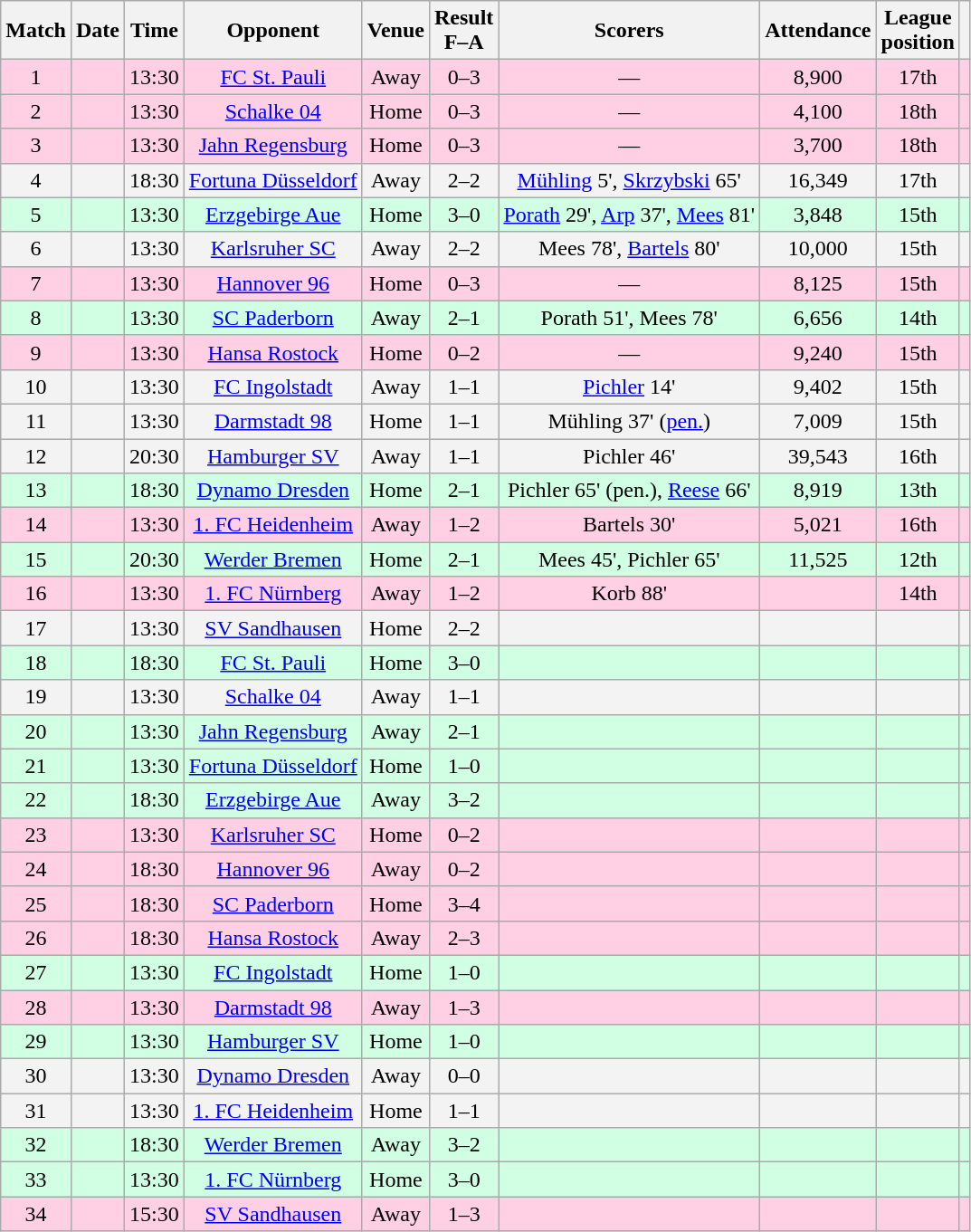<table class="wikitable sortable" style="text-align:center">
<tr>
<th>Match</th>
<th>Date</th>
<th>Time</th>
<th>Opponent</th>
<th>Venue</th>
<th>Result<br>F–A</th>
<th class="unsortable">Scorers</th>
<th>Attendance</th>
<th>League<br>position</th>
<th class="unsortable"></th>
</tr>
<tr bgcolor="#ffd0e3">
<td>1</td>
<td></td>
<td>13:30</td>
<td><a href='#'>FC St. Pauli</a></td>
<td>Away</td>
<td>0–3</td>
<td>—</td>
<td>8,900</td>
<td>17th</td>
<td></td>
</tr>
<tr bgcolor="#ffd0e3">
<td>2</td>
<td></td>
<td>13:30</td>
<td><a href='#'>Schalke 04</a></td>
<td>Home</td>
<td>0–3</td>
<td>—</td>
<td>4,100</td>
<td>18th</td>
<td></td>
</tr>
<tr bgcolor="#ffd0e3">
<td>3</td>
<td></td>
<td>13:30</td>
<td><a href='#'>Jahn Regensburg</a></td>
<td>Home</td>
<td>0–3</td>
<td>—</td>
<td>3,700</td>
<td>18th</td>
<td></td>
</tr>
<tr bgcolor="#f3f3f3">
<td>4</td>
<td></td>
<td>18:30</td>
<td><a href='#'>Fortuna Düsseldorf</a></td>
<td>Away</td>
<td>2–2</td>
<td><a href='#'>Mühling</a> 5', <a href='#'>Skrzybski</a> 65'</td>
<td>16,349</td>
<td>17th</td>
<td></td>
</tr>
<tr bgcolor="#d0ffe3">
<td>5</td>
<td></td>
<td>13:30</td>
<td><a href='#'>Erzgebirge Aue</a></td>
<td>Home</td>
<td>3–0</td>
<td><a href='#'>Porath</a> 29', <a href='#'>Arp</a> 37', <a href='#'>Mees</a> 81'</td>
<td>3,848</td>
<td>15th</td>
<td></td>
</tr>
<tr bgcolor="#f3f3f3">
<td>6</td>
<td></td>
<td>13:30</td>
<td><a href='#'>Karlsruher SC</a></td>
<td>Away</td>
<td>2–2</td>
<td>Mees 78', <a href='#'>Bartels</a> 80'</td>
<td>10,000</td>
<td>15th</td>
<td></td>
</tr>
<tr bgcolor="#ffd0e3">
<td>7</td>
<td></td>
<td>13:30</td>
<td><a href='#'>Hannover 96</a></td>
<td>Home</td>
<td>0–3</td>
<td>—</td>
<td>8,125</td>
<td>15th</td>
<td></td>
</tr>
<tr bgcolor="#d0ffe3">
<td>8</td>
<td></td>
<td>13:30</td>
<td><a href='#'>SC Paderborn</a></td>
<td>Away</td>
<td>2–1</td>
<td>Porath 51', Mees 78'</td>
<td>6,656</td>
<td>14th</td>
<td></td>
</tr>
<tr bgcolor="#ffd0e3">
<td>9</td>
<td></td>
<td>13:30</td>
<td><a href='#'>Hansa Rostock</a></td>
<td>Home</td>
<td>0–2</td>
<td>—</td>
<td>9,240</td>
<td>15th</td>
<td></td>
</tr>
<tr bgcolor="#f3f3f3">
<td>10</td>
<td></td>
<td>13:30</td>
<td><a href='#'>FC Ingolstadt</a></td>
<td>Away</td>
<td>1–1</td>
<td><a href='#'>Pichler</a> 14'</td>
<td>9,402</td>
<td>15th</td>
<td></td>
</tr>
<tr bgcolor="#f3f3f3">
<td>11</td>
<td></td>
<td>13:30</td>
<td><a href='#'>Darmstadt 98</a></td>
<td>Home</td>
<td>1–1</td>
<td>Mühling 37' (<a href='#'>pen.</a>)</td>
<td>7,009</td>
<td>15th</td>
<td></td>
</tr>
<tr bgcolor="#f3f3f3">
<td>12</td>
<td></td>
<td>20:30</td>
<td><a href='#'>Hamburger SV</a></td>
<td>Away</td>
<td>1–1</td>
<td>Pichler 46'</td>
<td>39,543</td>
<td>16th</td>
<td></td>
</tr>
<tr bgcolor="#d0ffe3">
<td>13</td>
<td></td>
<td>18:30</td>
<td><a href='#'>Dynamo Dresden</a></td>
<td>Home</td>
<td>2–1</td>
<td>Pichler 65' (pen.), <a href='#'>Reese</a> 66'</td>
<td>8,919</td>
<td>13th</td>
<td></td>
</tr>
<tr bgcolor="#ffd0e3">
<td>14</td>
<td></td>
<td>13:30</td>
<td><a href='#'>1. FC Heidenheim</a></td>
<td>Away</td>
<td>1–2</td>
<td>Bartels 30'</td>
<td>5,021</td>
<td>16th</td>
<td></td>
</tr>
<tr bgcolor="#d0ffe3">
<td>15</td>
<td></td>
<td>20:30</td>
<td><a href='#'>Werder Bremen</a></td>
<td>Home</td>
<td>2–1</td>
<td>Mees 45', Pichler 65'</td>
<td>11,525</td>
<td>12th</td>
<td></td>
</tr>
<tr bgcolor="#ffd0e3">
<td>16</td>
<td></td>
<td>13:30</td>
<td><a href='#'>1. FC Nürnberg</a></td>
<td>Away</td>
<td>1–2</td>
<td>Korb 88'</td>
<td></td>
<td>14th</td>
<td></td>
</tr>
<tr bgcolor="#f3f3f3">
<td>17</td>
<td></td>
<td>13:30</td>
<td><a href='#'>SV Sandhausen</a></td>
<td>Home</td>
<td>2–2</td>
<td></td>
<td></td>
<td></td>
<td></td>
</tr>
<tr bgcolor="#d0ffe3">
<td>18</td>
<td></td>
<td>18:30</td>
<td><a href='#'>FC St. Pauli</a></td>
<td>Home</td>
<td>3–0</td>
<td></td>
<td></td>
<td></td>
<td></td>
</tr>
<tr bgcolor="#f3f3f3">
<td>19</td>
<td></td>
<td>13:30</td>
<td><a href='#'>Schalke 04</a></td>
<td>Away</td>
<td>1–1</td>
<td></td>
<td></td>
<td></td>
<td></td>
</tr>
<tr bgcolor="#d0ffe3">
<td>20</td>
<td></td>
<td>13:30</td>
<td><a href='#'>Jahn Regensburg</a></td>
<td>Away</td>
<td>2–1</td>
<td></td>
<td></td>
<td></td>
<td></td>
</tr>
<tr bgcolor="#d0ffe3">
<td>21</td>
<td></td>
<td>13:30</td>
<td><a href='#'>Fortuna Düsseldorf</a></td>
<td>Home</td>
<td>1–0</td>
<td></td>
<td></td>
<td></td>
<td></td>
</tr>
<tr bgcolor="#d0ffe3">
<td>22</td>
<td></td>
<td>18:30</td>
<td><a href='#'>Erzgebirge Aue</a></td>
<td>Away</td>
<td>3–2</td>
<td></td>
<td></td>
<td></td>
<td></td>
</tr>
<tr bgcolor="#ffd0e3">
<td>23</td>
<td></td>
<td>13:30</td>
<td><a href='#'>Karlsruher SC</a></td>
<td>Home</td>
<td>0–2</td>
<td></td>
<td></td>
<td></td>
<td></td>
</tr>
<tr bgcolor="#ffd0e3">
<td>24</td>
<td></td>
<td>18:30</td>
<td><a href='#'>Hannover 96</a></td>
<td>Away</td>
<td>0–2</td>
<td></td>
<td></td>
<td></td>
<td></td>
</tr>
<tr bgcolor="#ffd0e3">
<td>25</td>
<td></td>
<td>18:30</td>
<td><a href='#'>SC Paderborn</a></td>
<td>Home</td>
<td>3–4</td>
<td></td>
<td></td>
<td></td>
<td></td>
</tr>
<tr bgcolor="#ffd0e3">
<td>26</td>
<td></td>
<td>18:30</td>
<td><a href='#'>Hansa Rostock</a></td>
<td>Away</td>
<td>2–3</td>
<td></td>
<td></td>
<td></td>
<td></td>
</tr>
<tr bgcolor="#d0ffe3">
<td>27</td>
<td></td>
<td>13:30</td>
<td><a href='#'>FC Ingolstadt</a></td>
<td>Home</td>
<td>1–0</td>
<td></td>
<td></td>
<td></td>
<td></td>
</tr>
<tr bgcolor="#ffd0e3">
<td>28</td>
<td></td>
<td>13:30</td>
<td><a href='#'>Darmstadt 98</a></td>
<td>Away</td>
<td>1–3</td>
<td></td>
<td></td>
<td></td>
<td></td>
</tr>
<tr bgcolor="#d0ffe3">
<td>29</td>
<td></td>
<td>13:30</td>
<td><a href='#'>Hamburger SV</a></td>
<td>Home</td>
<td>1–0</td>
<td></td>
<td></td>
<td></td>
<td></td>
</tr>
<tr bgcolor="#f3f3f3">
<td>30</td>
<td></td>
<td>13:30</td>
<td><a href='#'>Dynamo Dresden</a></td>
<td>Away</td>
<td>0–0</td>
<td></td>
<td></td>
<td></td>
<td></td>
</tr>
<tr bgcolor="#f3f3f3">
<td>31</td>
<td></td>
<td>13:30</td>
<td><a href='#'>1. FC Heidenheim</a></td>
<td>Home</td>
<td>1–1</td>
<td></td>
<td></td>
<td></td>
<td></td>
</tr>
<tr bgcolor="#d0ffe3">
<td>32</td>
<td></td>
<td>18:30</td>
<td><a href='#'>Werder Bremen</a></td>
<td>Away</td>
<td>3–2</td>
<td></td>
<td></td>
<td></td>
<td></td>
</tr>
<tr bgcolor="#d0ffe3">
<td>33</td>
<td></td>
<td>13:30</td>
<td><a href='#'>1. FC Nürnberg</a></td>
<td>Home</td>
<td>3–0</td>
<td></td>
<td></td>
<td></td>
<td></td>
</tr>
<tr bgcolor="#ffd0e3">
<td>34</td>
<td></td>
<td>15:30</td>
<td><a href='#'>SV Sandhausen</a></td>
<td>Away</td>
<td>1–3</td>
<td></td>
<td></td>
<td></td>
<td></td>
</tr>
</table>
